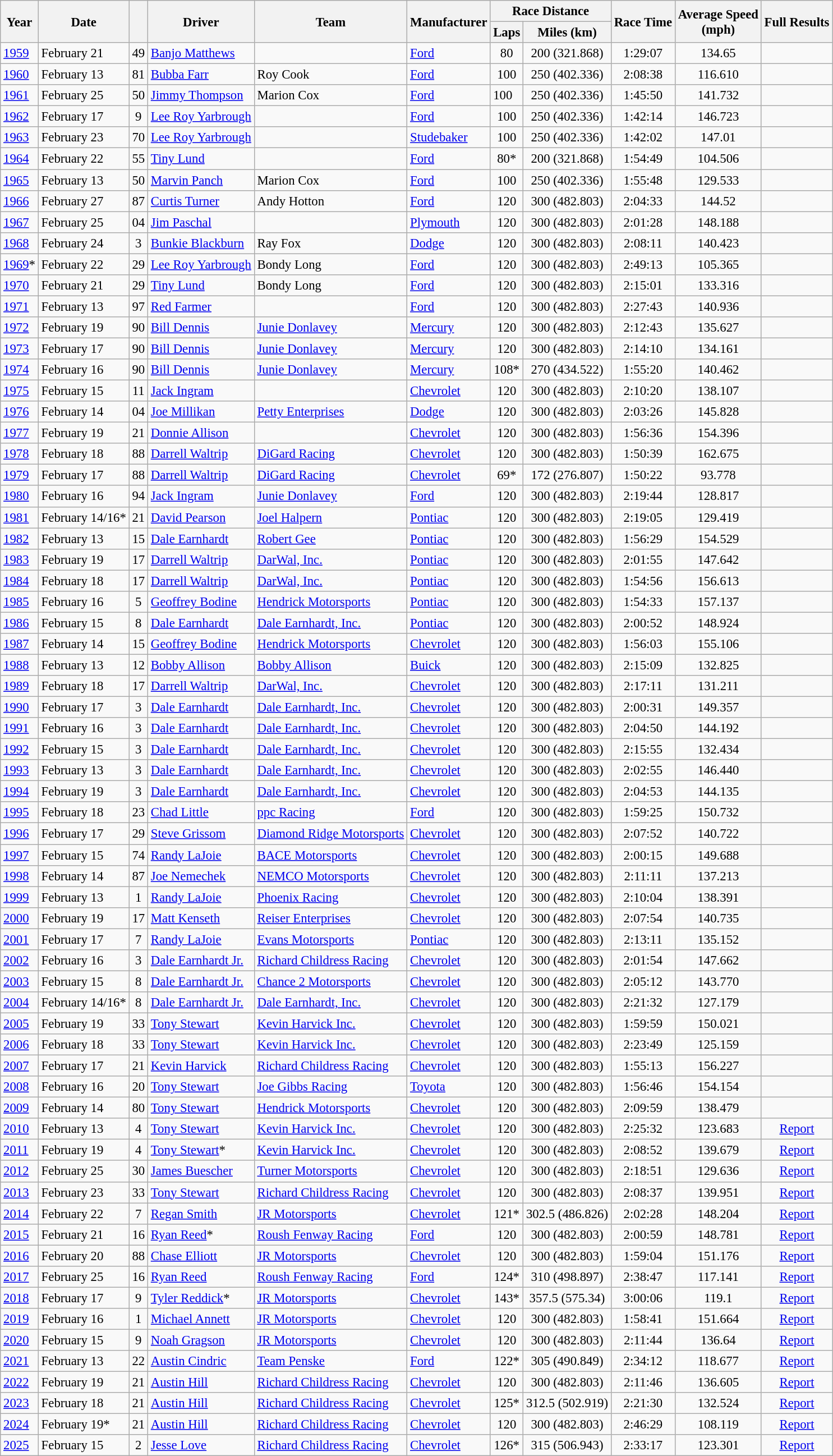<table class="wikitable" style="font-size: 95%;">
<tr>
<th rowspan="2">Year</th>
<th rowspan="2">Date</th>
<th rowspan="2"></th>
<th rowspan="2">Driver</th>
<th rowspan="2">Team</th>
<th rowspan="2">Manufacturer</th>
<th colspan="2">Race Distance</th>
<th rowspan="2">Race Time</th>
<th rowspan="2">Average Speed<br>(mph)</th>
<th rowspan="2">Full Results</th>
</tr>
<tr>
<th>Laps</th>
<th>Miles (km)</th>
</tr>
<tr>
<td><a href='#'>1959</a></td>
<td>February 21</td>
<td align="center">49</td>
<td><a href='#'>Banjo Matthews</a></td>
<td></td>
<td><a href='#'>Ford</a></td>
<td align="center">80</td>
<td align="center">200 (321.868)</td>
<td align="center">1:29:07</td>
<td align="center">134.65</td>
<td align="center"></td>
</tr>
<tr>
<td><a href='#'>1960</a></td>
<td>February 13</td>
<td align="center">81</td>
<td><a href='#'>Bubba Farr</a></td>
<td>Roy Cook</td>
<td><a href='#'>Ford</a></td>
<td align="center">100</td>
<td align="center">250 (402.336)</td>
<td align="center">2:08:38</td>
<td align="center">116.610</td>
<td align="center"></td>
</tr>
<tr>
<td><a href='#'>1961</a></td>
<td>February 25</td>
<td align="center">50</td>
<td><a href='#'>Jimmy Thompson</a></td>
<td>Marion Cox</td>
<td><a href='#'>Ford</a></td>
<td aligyn="center">100</td>
<td align="center">250 (402.336)</td>
<td align="center">1:45:50</td>
<td align="center">141.732</td>
<td align="center"></td>
</tr>
<tr>
<td><a href='#'>1962</a></td>
<td>February 17</td>
<td align="center">9</td>
<td><a href='#'>Lee Roy Yarbrough</a></td>
<td></td>
<td><a href='#'>Ford</a></td>
<td align="center">100</td>
<td align="center">250 (402.336)</td>
<td align="center">1:42:14</td>
<td align="center">146.723</td>
<td align="center"></td>
</tr>
<tr>
<td><a href='#'>1963</a></td>
<td>February 23</td>
<td align="center">70</td>
<td><a href='#'>Lee Roy Yarbrough</a></td>
<td></td>
<td><a href='#'>Studebaker</a></td>
<td align="center">100</td>
<td align="center">250 (402.336)</td>
<td align="center">1:42:02</td>
<td align="center">147.01</td>
<td align="center"></td>
</tr>
<tr>
<td><a href='#'>1964</a></td>
<td>February 22</td>
<td align="center">55</td>
<td><a href='#'>Tiny Lund</a></td>
<td></td>
<td><a href='#'>Ford</a></td>
<td align="center">80*</td>
<td align="center">200 (321.868)</td>
<td align="center">1:54:49</td>
<td align="center">104.506</td>
<td align="center"></td>
</tr>
<tr>
<td><a href='#'>1965</a></td>
<td>February 13</td>
<td align="center">50</td>
<td><a href='#'>Marvin Panch</a></td>
<td>Marion Cox</td>
<td><a href='#'>Ford</a></td>
<td align="center">100</td>
<td align="center">250 (402.336)</td>
<td align="center">1:55:48</td>
<td align="center">129.533</td>
<td align="center"></td>
</tr>
<tr>
<td><a href='#'>1966</a></td>
<td>February 27</td>
<td align="center">87</td>
<td><a href='#'>Curtis Turner</a></td>
<td>Andy Hotton</td>
<td><a href='#'>Ford</a></td>
<td align="center">120</td>
<td align="center">300 (482.803)</td>
<td align="center">2:04:33</td>
<td align="center">144.52</td>
<td align="center"></td>
</tr>
<tr>
<td><a href='#'>1967</a></td>
<td>February 25</td>
<td align="center">04</td>
<td><a href='#'>Jim Paschal</a></td>
<td></td>
<td><a href='#'>Plymouth</a></td>
<td align="center">120</td>
<td align="center">300 (482.803)</td>
<td align="center">2:01:28</td>
<td align="center">148.188</td>
<td align="center"></td>
</tr>
<tr>
<td><a href='#'>1968</a></td>
<td>February 24</td>
<td align="center">3</td>
<td><a href='#'>Bunkie Blackburn</a></td>
<td>Ray Fox</td>
<td><a href='#'>Dodge</a></td>
<td align="center">120</td>
<td align="center">300 (482.803)</td>
<td align="center">2:08:11</td>
<td align="center">140.423</td>
<td align="center"></td>
</tr>
<tr>
<td><a href='#'>1969</a>*</td>
<td>February 22</td>
<td align="center">29</td>
<td><a href='#'>Lee Roy Yarbrough</a></td>
<td>Bondy Long</td>
<td><a href='#'>Ford</a></td>
<td align="center">120</td>
<td align="center">300 (482.803)</td>
<td align="center">2:49:13</td>
<td align="center">105.365</td>
<td align="center"></td>
</tr>
<tr>
<td><a href='#'>1970</a></td>
<td>February 21</td>
<td align="center">29</td>
<td><a href='#'>Tiny Lund</a></td>
<td>Bondy Long</td>
<td><a href='#'>Ford</a></td>
<td align="center">120</td>
<td align="center">300 (482.803)</td>
<td align="center">2:15:01</td>
<td align="center">133.316</td>
<td align="center"></td>
</tr>
<tr>
<td><a href='#'>1971</a></td>
<td>February 13</td>
<td align="center">97</td>
<td><a href='#'>Red Farmer</a></td>
<td></td>
<td><a href='#'>Ford</a></td>
<td align="center">120</td>
<td align="center">300 (482.803)</td>
<td align="center">2:27:43</td>
<td align="center">140.936</td>
<td align="center"></td>
</tr>
<tr>
<td><a href='#'>1972</a></td>
<td>February 19</td>
<td align="center">90</td>
<td><a href='#'>Bill Dennis</a></td>
<td><a href='#'>Junie Donlavey</a></td>
<td><a href='#'>Mercury</a></td>
<td align="center">120</td>
<td align="center">300 (482.803)</td>
<td align="center">2:12:43</td>
<td align="center">135.627</td>
<td align="center"></td>
</tr>
<tr>
<td><a href='#'>1973</a></td>
<td>February 17</td>
<td align="center">90</td>
<td><a href='#'>Bill Dennis</a></td>
<td><a href='#'>Junie Donlavey</a></td>
<td><a href='#'>Mercury</a></td>
<td align="center">120</td>
<td align="center">300 (482.803)</td>
<td align="center">2:14:10</td>
<td align="center">134.161</td>
<td align="center"></td>
</tr>
<tr>
<td><a href='#'>1974</a></td>
<td>February 16</td>
<td align="center">90</td>
<td><a href='#'>Bill Dennis</a></td>
<td><a href='#'>Junie Donlavey</a></td>
<td><a href='#'>Mercury</a></td>
<td align="center">108*</td>
<td align="center">270 (434.522)</td>
<td align="center">1:55:20</td>
<td align="center">140.462</td>
<td align="center"></td>
</tr>
<tr>
<td><a href='#'>1975</a></td>
<td>February 15</td>
<td align="center">11</td>
<td><a href='#'>Jack Ingram</a></td>
<td></td>
<td><a href='#'>Chevrolet</a></td>
<td align="center">120</td>
<td align="center">300 (482.803)</td>
<td align="center">2:10:20</td>
<td align="center">138.107</td>
<td align="center"></td>
</tr>
<tr>
<td><a href='#'>1976</a></td>
<td>February 14</td>
<td align="center">04</td>
<td><a href='#'>Joe Millikan</a></td>
<td><a href='#'>Petty Enterprises</a></td>
<td><a href='#'>Dodge</a></td>
<td align="center">120</td>
<td align="center">300 (482.803)</td>
<td align="center">2:03:26</td>
<td align="center">145.828</td>
<td align="center"></td>
</tr>
<tr>
<td><a href='#'>1977</a></td>
<td>February 19</td>
<td align="center">21</td>
<td><a href='#'>Donnie Allison</a></td>
<td></td>
<td><a href='#'>Chevrolet</a></td>
<td align="center">120</td>
<td align="center">300 (482.803)</td>
<td align="center">1:56:36</td>
<td align="center">154.396</td>
<td align="center"></td>
</tr>
<tr>
<td><a href='#'>1978</a></td>
<td>February 18</td>
<td align="center">88</td>
<td><a href='#'>Darrell Waltrip</a></td>
<td><a href='#'>DiGard Racing</a></td>
<td><a href='#'>Chevrolet</a></td>
<td align="center">120</td>
<td align="center">300 (482.803)</td>
<td align="center">1:50:39</td>
<td align="center">162.675</td>
<td align="center"></td>
</tr>
<tr>
<td><a href='#'>1979</a></td>
<td>February 17</td>
<td align="center">88</td>
<td><a href='#'>Darrell Waltrip</a></td>
<td><a href='#'>DiGard Racing</a></td>
<td><a href='#'>Chevrolet</a></td>
<td align="center">69*</td>
<td align="center">172 (276.807)</td>
<td align="center">1:50:22</td>
<td align="center">93.778</td>
<td align="center"></td>
</tr>
<tr>
<td><a href='#'>1980</a></td>
<td>February 16</td>
<td align="center">94</td>
<td><a href='#'>Jack Ingram</a></td>
<td><a href='#'>Junie Donlavey</a></td>
<td><a href='#'>Ford</a></td>
<td align="center">120</td>
<td align="center">300 (482.803)</td>
<td align="center">2:19:44</td>
<td align="center">128.817</td>
<td align="center"></td>
</tr>
<tr>
<td><a href='#'>1981</a></td>
<td>February 14/16*</td>
<td align="center">21</td>
<td><a href='#'>David Pearson</a></td>
<td><a href='#'>Joel Halpern</a></td>
<td><a href='#'>Pontiac</a></td>
<td align="center">120</td>
<td align="center">300 (482.803)</td>
<td align="center">2:19:05</td>
<td align="center">129.419</td>
<td align="center"></td>
</tr>
<tr>
<td><a href='#'>1982</a></td>
<td>February 13</td>
<td align="center">15</td>
<td><a href='#'>Dale Earnhardt</a></td>
<td><a href='#'>Robert Gee</a></td>
<td><a href='#'>Pontiac</a></td>
<td align="center">120</td>
<td align="center">300 (482.803)</td>
<td align="center">1:56:29</td>
<td align="center">154.529</td>
<td align="center"></td>
</tr>
<tr>
<td><a href='#'>1983</a></td>
<td>February 19</td>
<td align="center">17</td>
<td><a href='#'>Darrell Waltrip</a></td>
<td><a href='#'>DarWal, Inc.</a></td>
<td><a href='#'>Pontiac</a></td>
<td align="center">120</td>
<td align="center">300 (482.803)</td>
<td align="center">2:01:55</td>
<td align="center">147.642</td>
<td align="center"></td>
</tr>
<tr>
<td><a href='#'>1984</a></td>
<td>February 18</td>
<td align="center">17</td>
<td><a href='#'>Darrell Waltrip</a></td>
<td><a href='#'>DarWal, Inc.</a></td>
<td><a href='#'>Pontiac</a></td>
<td align="center">120</td>
<td align="center">300 (482.803)</td>
<td align="center">1:54:56</td>
<td align="center">156.613</td>
<td align="center"></td>
</tr>
<tr>
<td><a href='#'>1985</a></td>
<td>February 16</td>
<td align="center">5</td>
<td><a href='#'>Geoffrey Bodine</a></td>
<td><a href='#'>Hendrick Motorsports</a></td>
<td><a href='#'>Pontiac</a></td>
<td align="center">120</td>
<td align="center">300 (482.803)</td>
<td align="center">1:54:33</td>
<td align="center">157.137</td>
<td align="center"></td>
</tr>
<tr>
<td><a href='#'>1986</a></td>
<td>February 15</td>
<td align="center">8</td>
<td><a href='#'>Dale Earnhardt</a></td>
<td><a href='#'>Dale Earnhardt, Inc.</a></td>
<td><a href='#'>Pontiac</a></td>
<td align="center">120</td>
<td align="center">300 (482.803)</td>
<td align="center">2:00:52</td>
<td align="center">148.924</td>
<td align="center"></td>
</tr>
<tr>
<td><a href='#'>1987</a></td>
<td>February 14</td>
<td align="center">15</td>
<td><a href='#'>Geoffrey Bodine</a></td>
<td><a href='#'>Hendrick Motorsports</a></td>
<td><a href='#'>Chevrolet</a></td>
<td align="center">120</td>
<td align="center">300 (482.803)</td>
<td align="center">1:56:03</td>
<td align="center">155.106</td>
<td align="center"></td>
</tr>
<tr>
<td><a href='#'>1988</a></td>
<td>February 13</td>
<td align="center">12</td>
<td><a href='#'>Bobby Allison</a></td>
<td><a href='#'>Bobby Allison</a></td>
<td><a href='#'>Buick</a></td>
<td align="center">120</td>
<td align="center">300 (482.803)</td>
<td align="center">2:15:09</td>
<td align="center">132.825</td>
<td align="center"></td>
</tr>
<tr>
<td><a href='#'>1989</a></td>
<td>February 18</td>
<td align="center">17</td>
<td><a href='#'>Darrell Waltrip</a></td>
<td><a href='#'>DarWal, Inc.</a></td>
<td><a href='#'>Chevrolet</a></td>
<td align="center">120</td>
<td align="center">300 (482.803)</td>
<td align="center">2:17:11</td>
<td align="center">131.211</td>
<td align="center"></td>
</tr>
<tr>
<td><a href='#'>1990</a></td>
<td>February 17</td>
<td align="center">3</td>
<td><a href='#'>Dale Earnhardt</a></td>
<td><a href='#'>Dale Earnhardt, Inc.</a></td>
<td><a href='#'>Chevrolet</a></td>
<td align="center">120</td>
<td align="center">300 (482.803)</td>
<td align="center">2:00:31</td>
<td align="center">149.357</td>
<td align="center"></td>
</tr>
<tr>
<td><a href='#'>1991</a></td>
<td>February 16</td>
<td align="center">3</td>
<td><a href='#'>Dale Earnhardt</a></td>
<td><a href='#'>Dale Earnhardt, Inc.</a></td>
<td><a href='#'>Chevrolet</a></td>
<td align="center">120</td>
<td align="center">300 (482.803)</td>
<td align="center">2:04:50</td>
<td align="center">144.192</td>
<td align="center"></td>
</tr>
<tr>
<td><a href='#'>1992</a></td>
<td>February 15</td>
<td align="center">3</td>
<td><a href='#'>Dale Earnhardt</a></td>
<td><a href='#'>Dale Earnhardt, Inc.</a></td>
<td><a href='#'>Chevrolet</a></td>
<td align="center">120</td>
<td align="center">300 (482.803)</td>
<td align="center">2:15:55</td>
<td align="center">132.434</td>
<td align="center"></td>
</tr>
<tr>
<td><a href='#'>1993</a></td>
<td>February 13</td>
<td align="center">3</td>
<td><a href='#'>Dale Earnhardt</a></td>
<td><a href='#'>Dale Earnhardt, Inc.</a></td>
<td><a href='#'>Chevrolet</a></td>
<td align="center">120</td>
<td align="center">300 (482.803)</td>
<td align="center">2:02:55</td>
<td align="center">146.440</td>
<td align="center"></td>
</tr>
<tr>
<td><a href='#'>1994</a></td>
<td>February 19</td>
<td align="center">3</td>
<td><a href='#'>Dale Earnhardt</a></td>
<td><a href='#'>Dale Earnhardt, Inc.</a></td>
<td><a href='#'>Chevrolet</a></td>
<td align="center">120</td>
<td align="center">300 (482.803)</td>
<td align="center">2:04:53</td>
<td align="center">144.135</td>
<td align="center"></td>
</tr>
<tr>
<td><a href='#'>1995</a></td>
<td>February 18</td>
<td align="center">23</td>
<td><a href='#'>Chad Little</a></td>
<td><a href='#'>ppc Racing</a></td>
<td><a href='#'>Ford</a></td>
<td align="center">120</td>
<td align="center">300 (482.803)</td>
<td align="center">1:59:25</td>
<td align="center">150.732</td>
<td align="center"></td>
</tr>
<tr>
<td><a href='#'>1996</a></td>
<td>February 17</td>
<td align="center">29</td>
<td><a href='#'>Steve Grissom</a></td>
<td><a href='#'>Diamond Ridge Motorsports</a></td>
<td><a href='#'>Chevrolet</a></td>
<td align="center">120</td>
<td align="center">300 (482.803)</td>
<td align="center">2:07:52</td>
<td align="center">140.722</td>
<td align="center"></td>
</tr>
<tr>
<td><a href='#'>1997</a></td>
<td>February 15</td>
<td align="center">74</td>
<td><a href='#'>Randy LaJoie</a></td>
<td><a href='#'>BACE Motorsports</a></td>
<td><a href='#'>Chevrolet</a></td>
<td align="center">120</td>
<td align="center">300 (482.803)</td>
<td align="center">2:00:15</td>
<td align="center">149.688</td>
<td align="center"></td>
</tr>
<tr>
<td><a href='#'>1998</a></td>
<td>February 14</td>
<td align="center">87</td>
<td><a href='#'>Joe Nemechek</a></td>
<td><a href='#'>NEMCO Motorsports</a></td>
<td><a href='#'>Chevrolet</a></td>
<td align="center">120</td>
<td align="center">300 (482.803)</td>
<td align="center">2:11:11</td>
<td align="center">137.213</td>
<td align="center"></td>
</tr>
<tr>
<td><a href='#'>1999</a></td>
<td>February 13</td>
<td align="center">1</td>
<td><a href='#'>Randy LaJoie</a></td>
<td><a href='#'>Phoenix Racing</a></td>
<td><a href='#'>Chevrolet</a></td>
<td align="center">120</td>
<td align="center">300 (482.803)</td>
<td align="center">2:10:04</td>
<td align="center">138.391</td>
<td align="center"></td>
</tr>
<tr>
<td><a href='#'>2000</a></td>
<td>February 19</td>
<td align="center">17</td>
<td><a href='#'>Matt Kenseth</a></td>
<td><a href='#'>Reiser Enterprises</a></td>
<td><a href='#'>Chevrolet</a></td>
<td align="center">120</td>
<td align="center">300 (482.803)</td>
<td align="center">2:07:54</td>
<td align="center">140.735</td>
<td align="center"></td>
</tr>
<tr>
<td><a href='#'>2001</a></td>
<td>February 17</td>
<td align="center">7</td>
<td><a href='#'>Randy LaJoie</a></td>
<td><a href='#'>Evans Motorsports</a></td>
<td><a href='#'>Pontiac</a></td>
<td align="center">120</td>
<td align="center">300 (482.803)</td>
<td align="center">2:13:11</td>
<td align="center">135.152</td>
<td align="center"></td>
</tr>
<tr>
<td><a href='#'>2002</a></td>
<td>February 16</td>
<td align="center">3</td>
<td><a href='#'>Dale Earnhardt Jr.</a></td>
<td><a href='#'>Richard Childress Racing</a></td>
<td><a href='#'>Chevrolet</a></td>
<td align="center">120</td>
<td align="center">300 (482.803)</td>
<td align="center">2:01:54</td>
<td align="center">147.662</td>
<td align="center"></td>
</tr>
<tr>
<td><a href='#'>2003</a></td>
<td>February 15</td>
<td align="center">8</td>
<td><a href='#'>Dale Earnhardt Jr.</a></td>
<td><a href='#'>Chance 2 Motorsports</a></td>
<td><a href='#'>Chevrolet</a></td>
<td align="center">120</td>
<td align="center">300 (482.803)</td>
<td align="center">2:05:12</td>
<td align="center">143.770</td>
<td align="center"></td>
</tr>
<tr>
<td><a href='#'>2004</a></td>
<td>February 14/16*</td>
<td align="center">8</td>
<td><a href='#'>Dale Earnhardt Jr.</a></td>
<td><a href='#'>Dale Earnhardt, Inc.</a></td>
<td><a href='#'>Chevrolet</a></td>
<td align="center">120</td>
<td align="center">300 (482.803)</td>
<td align="center">2:21:32</td>
<td align="center">127.179</td>
<td align="center"></td>
</tr>
<tr>
<td><a href='#'>2005</a></td>
<td>February 19</td>
<td align="center">33</td>
<td><a href='#'>Tony Stewart</a></td>
<td><a href='#'>Kevin Harvick Inc.</a></td>
<td><a href='#'>Chevrolet</a></td>
<td align="center">120</td>
<td align="center">300 (482.803)</td>
<td align="center">1:59:59</td>
<td align="center">150.021</td>
<td align="center"></td>
</tr>
<tr>
<td><a href='#'>2006</a></td>
<td>February 18</td>
<td align="center">33</td>
<td><a href='#'>Tony Stewart</a></td>
<td><a href='#'>Kevin Harvick Inc.</a></td>
<td><a href='#'>Chevrolet</a></td>
<td align="center">120</td>
<td align="center">300 (482.803)</td>
<td align="center">2:23:49</td>
<td align="center">125.159</td>
<td align="center"></td>
</tr>
<tr>
<td><a href='#'>2007</a></td>
<td>February 17</td>
<td align="center">21</td>
<td><a href='#'>Kevin Harvick</a></td>
<td><a href='#'>Richard Childress Racing</a></td>
<td><a href='#'>Chevrolet</a></td>
<td align="center">120</td>
<td align="center">300 (482.803)</td>
<td align="center">1:55:13</td>
<td align="center">156.227</td>
<td align="center"></td>
</tr>
<tr>
<td><a href='#'>2008</a></td>
<td>February 16</td>
<td align="center">20</td>
<td><a href='#'>Tony Stewart</a></td>
<td><a href='#'>Joe Gibbs Racing</a></td>
<td><a href='#'>Toyota</a></td>
<td align="center">120</td>
<td align="center">300 (482.803)</td>
<td align="center">1:56:46</td>
<td align="center">154.154</td>
<td align="center"></td>
</tr>
<tr>
<td><a href='#'>2009</a></td>
<td>February 14</td>
<td align="center">80</td>
<td><a href='#'>Tony Stewart</a></td>
<td><a href='#'>Hendrick Motorsports</a></td>
<td><a href='#'>Chevrolet</a></td>
<td align="center">120</td>
<td align="center">300 (482.803)</td>
<td align="center">2:09:59</td>
<td align="center">138.479</td>
<td align="center"></td>
</tr>
<tr>
<td><a href='#'>2010</a></td>
<td>February 13</td>
<td align="center">4</td>
<td><a href='#'>Tony Stewart</a></td>
<td><a href='#'>Kevin Harvick Inc.</a></td>
<td><a href='#'>Chevrolet</a></td>
<td align="center">120</td>
<td align="center">300 (482.803)</td>
<td align="center">2:25:32</td>
<td align="center">123.683</td>
<td align="center"><a href='#'>Report</a></td>
</tr>
<tr>
<td><a href='#'>2011</a></td>
<td>February 19</td>
<td align="center">4</td>
<td><a href='#'>Tony Stewart</a>*</td>
<td><a href='#'>Kevin Harvick Inc.</a></td>
<td><a href='#'>Chevrolet</a></td>
<td align="center">120</td>
<td align="center">300 (482.803)</td>
<td align="center">2:08:52</td>
<td align="center">139.679</td>
<td align="center"><a href='#'>Report</a></td>
</tr>
<tr>
<td><a href='#'>2012</a></td>
<td>February 25</td>
<td align="center">30</td>
<td><a href='#'>James Buescher</a></td>
<td><a href='#'>Turner Motorsports</a></td>
<td><a href='#'>Chevrolet</a></td>
<td align="center">120</td>
<td align="center">300 (482.803)</td>
<td align="center">2:18:51</td>
<td align="center">129.636</td>
<td align="center"><a href='#'>Report</a></td>
</tr>
<tr>
<td><a href='#'>2013</a></td>
<td>February 23</td>
<td align="center">33</td>
<td><a href='#'>Tony Stewart</a></td>
<td><a href='#'>Richard Childress Racing</a></td>
<td><a href='#'>Chevrolet</a></td>
<td align="center">120</td>
<td align="center">300 (482.803)</td>
<td align="center">2:08:37</td>
<td align="center">139.951</td>
<td align="center"><a href='#'>Report</a></td>
</tr>
<tr>
<td><a href='#'>2014</a></td>
<td>February 22</td>
<td align="center">7</td>
<td><a href='#'>Regan Smith</a></td>
<td><a href='#'>JR Motorsports</a></td>
<td><a href='#'>Chevrolet</a></td>
<td align="center">121*</td>
<td align="center">302.5 (486.826)</td>
<td align="center">2:02:28</td>
<td align="center">148.204</td>
<td align="center"><a href='#'>Report</a></td>
</tr>
<tr>
<td><a href='#'>2015</a></td>
<td>February 21</td>
<td align="center">16</td>
<td><a href='#'>Ryan Reed</a>*</td>
<td><a href='#'>Roush Fenway Racing</a></td>
<td><a href='#'>Ford</a></td>
<td align="center">120</td>
<td align="center">300 (482.803)</td>
<td align="center">2:00:59</td>
<td align="center">148.781</td>
<td align="center"><a href='#'>Report</a></td>
</tr>
<tr>
<td><a href='#'>2016</a></td>
<td>February 20</td>
<td align="center">88</td>
<td><a href='#'>Chase Elliott</a></td>
<td><a href='#'>JR Motorsports</a></td>
<td><a href='#'>Chevrolet</a></td>
<td align="center">120</td>
<td align="center">300 (482.803)</td>
<td align="center">1:59:04</td>
<td align="center">151.176</td>
<td align="center"><a href='#'>Report</a></td>
</tr>
<tr>
<td><a href='#'>2017</a></td>
<td>February 25</td>
<td align="center">16</td>
<td><a href='#'>Ryan Reed</a></td>
<td><a href='#'>Roush Fenway Racing</a></td>
<td><a href='#'>Ford</a></td>
<td align="center">124*</td>
<td align="center">310 (498.897)</td>
<td align="center">2:38:47</td>
<td align="center">117.141</td>
<td align="center"><a href='#'>Report</a></td>
</tr>
<tr>
<td><a href='#'>2018</a></td>
<td>February 17</td>
<td align="center">9</td>
<td><a href='#'>Tyler Reddick</a>*</td>
<td><a href='#'>JR Motorsports</a></td>
<td><a href='#'>Chevrolet</a></td>
<td align="center">143*</td>
<td align="center">357.5 (575.34)</td>
<td align="center">3:00:06</td>
<td align="center">119.1</td>
<td align="center"><a href='#'>Report</a></td>
</tr>
<tr>
<td><a href='#'>2019</a></td>
<td>February 16</td>
<td align="center">1</td>
<td><a href='#'>Michael Annett</a></td>
<td><a href='#'>JR Motorsports</a></td>
<td><a href='#'>Chevrolet</a></td>
<td align="center">120</td>
<td align="center">300 (482.803)</td>
<td align="center">1:58:41</td>
<td align="center">151.664</td>
<td align="center"><a href='#'>Report</a></td>
</tr>
<tr>
<td><a href='#'>2020</a></td>
<td>February 15</td>
<td align="center">9</td>
<td><a href='#'>Noah Gragson</a></td>
<td><a href='#'>JR Motorsports</a></td>
<td><a href='#'>Chevrolet</a></td>
<td align="center">120</td>
<td align="center">300 (482.803)</td>
<td align="center">2:11:44</td>
<td align="center">136.64</td>
<td align="center"><a href='#'>Report</a></td>
</tr>
<tr>
<td><a href='#'>2021</a></td>
<td>February 13</td>
<td align="center">22</td>
<td><a href='#'>Austin Cindric</a></td>
<td><a href='#'>Team Penske</a></td>
<td><a href='#'>Ford</a></td>
<td align="center">122*</td>
<td align="center">305 (490.849)</td>
<td align="center">2:34:12</td>
<td align="center">118.677</td>
<td align="center"><a href='#'>Report</a></td>
</tr>
<tr>
<td><a href='#'>2022</a></td>
<td>February 19</td>
<td align="center">21</td>
<td><a href='#'>Austin Hill</a></td>
<td><a href='#'>Richard Childress Racing</a></td>
<td><a href='#'>Chevrolet</a></td>
<td align="center">120</td>
<td align="center">300 (482.803)</td>
<td align="center">2:11:46</td>
<td align="center">136.605</td>
<td align="center"><a href='#'>Report</a></td>
</tr>
<tr>
<td><a href='#'>2023</a></td>
<td>February 18</td>
<td align="center">21</td>
<td><a href='#'>Austin Hill</a></td>
<td><a href='#'>Richard Childress Racing</a></td>
<td><a href='#'>Chevrolet</a></td>
<td align="center">125*</td>
<td align="center">312.5 (502.919)</td>
<td align="center">2:21:30</td>
<td align="center">132.524</td>
<td align="center"><a href='#'>Report</a></td>
</tr>
<tr>
<td><a href='#'>2024</a></td>
<td>February 19*</td>
<td align="center">21</td>
<td><a href='#'>Austin Hill</a></td>
<td><a href='#'>Richard Childress Racing</a></td>
<td><a href='#'>Chevrolet</a></td>
<td align="center">120</td>
<td align="center">300 (482.803)</td>
<td align="center">2:46:29</td>
<td align="center">108.119</td>
<td align="center"><a href='#'>Report</a></td>
</tr>
<tr>
<td><a href='#'>2025</a></td>
<td>February 15</td>
<td align="center">2</td>
<td><a href='#'>Jesse Love</a></td>
<td><a href='#'>Richard Childress Racing</a></td>
<td><a href='#'>Chevrolet</a></td>
<td align="center">126*</td>
<td align="center">315 (506.943)</td>
<td align="center">2:33:17</td>
<td align="center">123.301</td>
<td align="center"><a href='#'>Report</a></td>
</tr>
</table>
